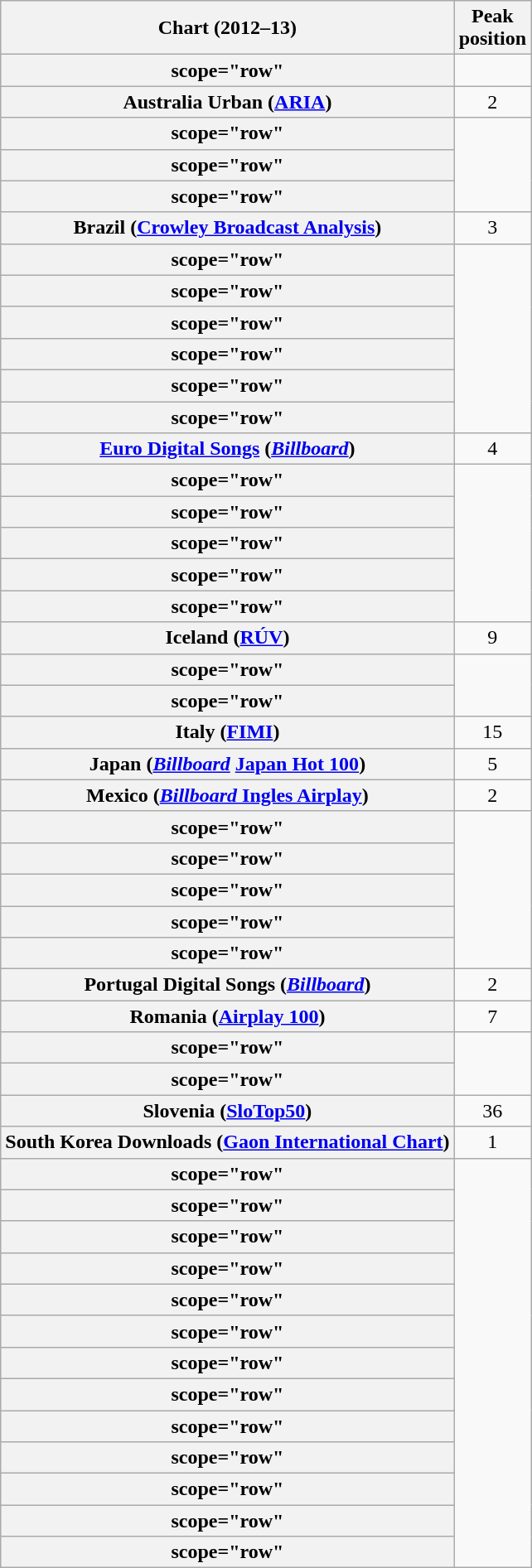<table class="wikitable sortable plainrowheaders">
<tr>
<th scope="col">Chart (2012–13)</th>
<th scope="col">Peak <br> position</th>
</tr>
<tr>
<th>scope="row" </th>
</tr>
<tr>
<th scope="row">Australia Urban (<a href='#'>ARIA</a>)</th>
<td style="text-align:center;">2</td>
</tr>
<tr>
<th>scope="row" </th>
</tr>
<tr>
<th>scope="row" </th>
</tr>
<tr>
<th>scope="row" </th>
</tr>
<tr>
<th scope="row">Brazil (<a href='#'>Crowley Broadcast Analysis</a>)</th>
<td align="center">3</td>
</tr>
<tr>
<th>scope="row" </th>
</tr>
<tr>
<th>scope="row" </th>
</tr>
<tr>
<th>scope="row"</th>
</tr>
<tr>
<th>scope="row"</th>
</tr>
<tr>
<th>scope="row" </th>
</tr>
<tr>
<th>scope="row" </th>
</tr>
<tr>
<th scope="row"><a href='#'>Euro Digital Songs</a> (<em><a href='#'>Billboard</a></em>)</th>
<td align="center">4</td>
</tr>
<tr>
<th>scope="row" </th>
</tr>
<tr>
<th>scope="row" </th>
</tr>
<tr>
<th>scope="row" </th>
</tr>
<tr>
<th>scope="row" </th>
</tr>
<tr>
<th>scope="row" </th>
</tr>
<tr>
<th scope="row">Iceland (<a href='#'>RÚV</a>)</th>
<td style="text-align:center;">9</td>
</tr>
<tr>
<th>scope="row" </th>
</tr>
<tr>
<th>scope="row" </th>
</tr>
<tr>
<th scope="row">Italy (<a href='#'>FIMI</a>)</th>
<td style="text-align:center;">15</td>
</tr>
<tr>
<th scope="row">Japan (<em><a href='#'>Billboard</a></em> <a href='#'>Japan Hot 100</a>)</th>
<td style="text-align:center;">5</td>
</tr>
<tr>
<th scope="row">Mexico (<a href='#'><em>Billboard</em> Ingles Airplay</a>)</th>
<td style="text-align:center;">2</td>
</tr>
<tr>
<th>scope="row" </th>
</tr>
<tr>
<th>scope="row" </th>
</tr>
<tr>
<th>scope="row" </th>
</tr>
<tr>
<th>scope="row" </th>
</tr>
<tr>
<th>scope="row" </th>
</tr>
<tr>
<th scope="row">Portugal Digital Songs (<em><a href='#'>Billboard</a></em>)</th>
<td style="text-align:center;">2</td>
</tr>
<tr>
<th scope="row">Romania (<a href='#'>Airplay 100</a>)</th>
<td style="text-align:center;">7</td>
</tr>
<tr>
<th>scope="row" </th>
</tr>
<tr>
<th>scope="row" </th>
</tr>
<tr>
<th scope="row">Slovenia (<a href='#'>SloTop50</a>)</th>
<td align=center>36</td>
</tr>
<tr>
<th scope="row">South Korea Downloads (<a href='#'>Gaon International Chart</a>)</th>
<td style="text-align:center;">1</td>
</tr>
<tr>
<th>scope="row" </th>
</tr>
<tr>
<th>scope="row" </th>
</tr>
<tr>
<th>scope="row" </th>
</tr>
<tr>
<th>scope="row" </th>
</tr>
<tr>
<th>scope="row" </th>
</tr>
<tr>
<th>scope="row" </th>
</tr>
<tr>
<th>scope="row" </th>
</tr>
<tr>
<th>scope="row" </th>
</tr>
<tr>
<th>scope="row" </th>
</tr>
<tr>
<th>scope="row" </th>
</tr>
<tr>
<th>scope="row" </th>
</tr>
<tr>
<th>scope="row" </th>
</tr>
<tr>
<th>scope="row" </th>
</tr>
</table>
